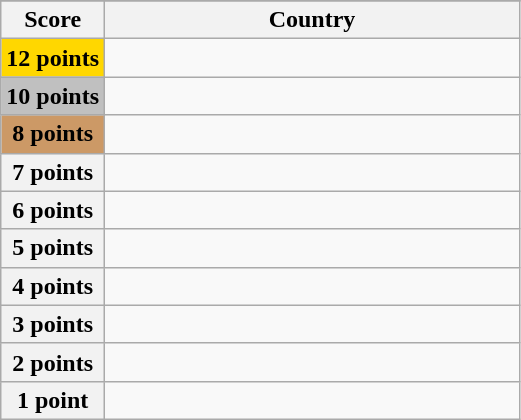<table class="wikitable">
<tr>
</tr>
<tr>
<th scope="col" width="20%">Score</th>
<th scope="col">Country</th>
</tr>
<tr>
<th scope="row" style="background:gold">12 points</th>
<td></td>
</tr>
<tr>
<th scope="row" style="background:silver">10 points</th>
<td></td>
</tr>
<tr>
<th scope="row" style="background:#CC9966">8 points</th>
<td></td>
</tr>
<tr>
<th scope="row">7 points</th>
<td></td>
</tr>
<tr>
<th scope="row">6 points</th>
<td></td>
</tr>
<tr>
<th scope="row">5 points</th>
<td></td>
</tr>
<tr>
<th scope="row">4 points</th>
<td></td>
</tr>
<tr>
<th scope="row">3 points</th>
<td></td>
</tr>
<tr>
<th scope="row">2 points</th>
<td></td>
</tr>
<tr>
<th scope="row">1 point</th>
<td></td>
</tr>
</table>
